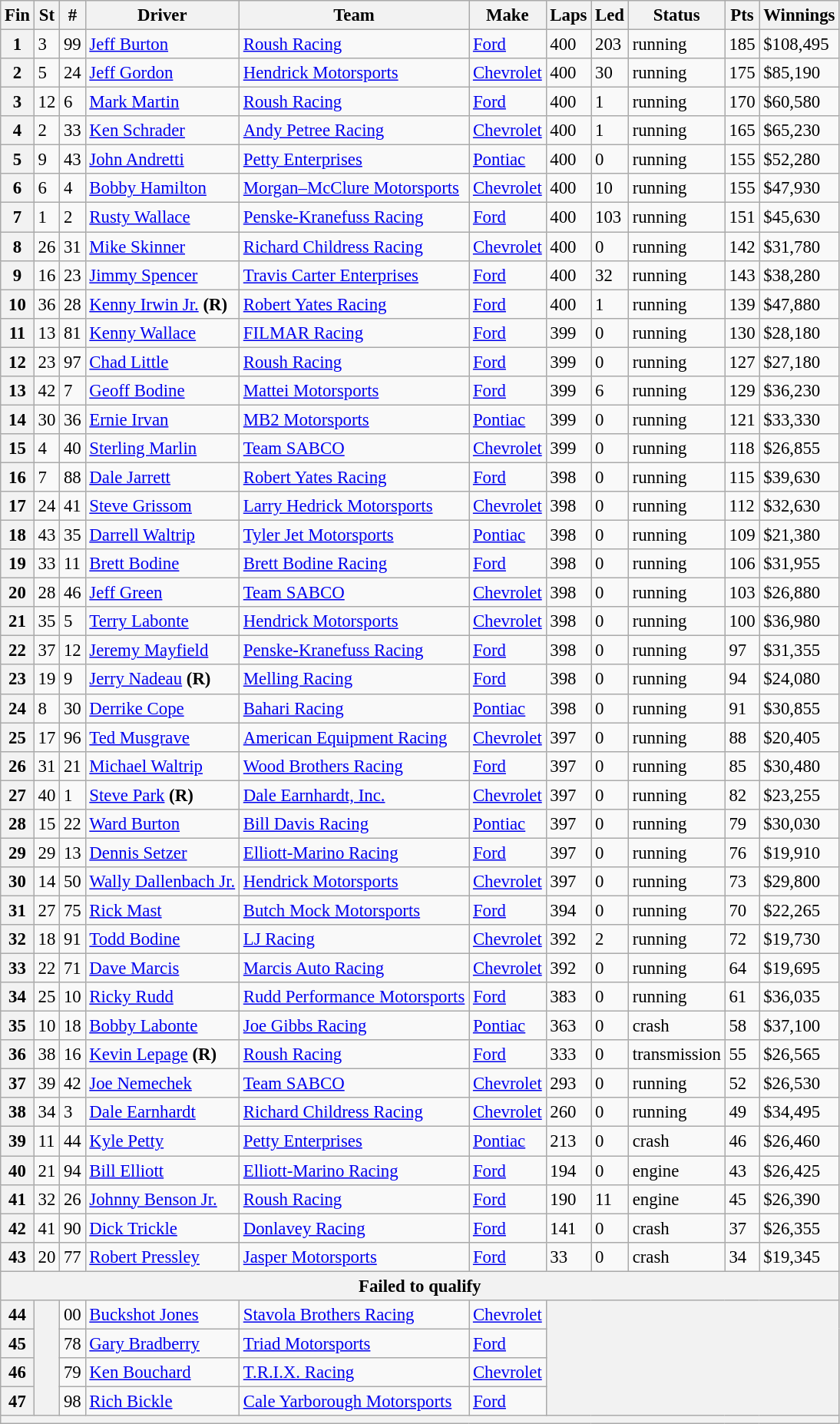<table class="wikitable" style="font-size:95%">
<tr>
<th>Fin</th>
<th>St</th>
<th>#</th>
<th>Driver</th>
<th>Team</th>
<th>Make</th>
<th>Laps</th>
<th>Led</th>
<th>Status</th>
<th>Pts</th>
<th>Winnings</th>
</tr>
<tr>
<th>1</th>
<td>3</td>
<td>99</td>
<td><a href='#'>Jeff Burton</a></td>
<td><a href='#'>Roush Racing</a></td>
<td><a href='#'>Ford</a></td>
<td>400</td>
<td>203</td>
<td>running</td>
<td>185</td>
<td>$108,495</td>
</tr>
<tr>
<th>2</th>
<td>5</td>
<td>24</td>
<td><a href='#'>Jeff Gordon</a></td>
<td><a href='#'>Hendrick Motorsports</a></td>
<td><a href='#'>Chevrolet</a></td>
<td>400</td>
<td>30</td>
<td>running</td>
<td>175</td>
<td>$85,190</td>
</tr>
<tr>
<th>3</th>
<td>12</td>
<td>6</td>
<td><a href='#'>Mark Martin</a></td>
<td><a href='#'>Roush Racing</a></td>
<td><a href='#'>Ford</a></td>
<td>400</td>
<td>1</td>
<td>running</td>
<td>170</td>
<td>$60,580</td>
</tr>
<tr>
<th>4</th>
<td>2</td>
<td>33</td>
<td><a href='#'>Ken Schrader</a></td>
<td><a href='#'>Andy Petree Racing</a></td>
<td><a href='#'>Chevrolet</a></td>
<td>400</td>
<td>1</td>
<td>running</td>
<td>165</td>
<td>$65,230</td>
</tr>
<tr>
<th>5</th>
<td>9</td>
<td>43</td>
<td><a href='#'>John Andretti</a></td>
<td><a href='#'>Petty Enterprises</a></td>
<td><a href='#'>Pontiac</a></td>
<td>400</td>
<td>0</td>
<td>running</td>
<td>155</td>
<td>$52,280</td>
</tr>
<tr>
<th>6</th>
<td>6</td>
<td>4</td>
<td><a href='#'>Bobby Hamilton</a></td>
<td><a href='#'>Morgan–McClure Motorsports</a></td>
<td><a href='#'>Chevrolet</a></td>
<td>400</td>
<td>10</td>
<td>running</td>
<td>155</td>
<td>$47,930</td>
</tr>
<tr>
<th>7</th>
<td>1</td>
<td>2</td>
<td><a href='#'>Rusty Wallace</a></td>
<td><a href='#'>Penske-Kranefuss Racing</a></td>
<td><a href='#'>Ford</a></td>
<td>400</td>
<td>103</td>
<td>running</td>
<td>151</td>
<td>$45,630</td>
</tr>
<tr>
<th>8</th>
<td>26</td>
<td>31</td>
<td><a href='#'>Mike Skinner</a></td>
<td><a href='#'>Richard Childress Racing</a></td>
<td><a href='#'>Chevrolet</a></td>
<td>400</td>
<td>0</td>
<td>running</td>
<td>142</td>
<td>$31,780</td>
</tr>
<tr>
<th>9</th>
<td>16</td>
<td>23</td>
<td><a href='#'>Jimmy Spencer</a></td>
<td><a href='#'>Travis Carter Enterprises</a></td>
<td><a href='#'>Ford</a></td>
<td>400</td>
<td>32</td>
<td>running</td>
<td>143</td>
<td>$38,280</td>
</tr>
<tr>
<th>10</th>
<td>36</td>
<td>28</td>
<td><a href='#'>Kenny Irwin Jr.</a> <strong>(R)</strong></td>
<td><a href='#'>Robert Yates Racing</a></td>
<td><a href='#'>Ford</a></td>
<td>400</td>
<td>1</td>
<td>running</td>
<td>139</td>
<td>$47,880</td>
</tr>
<tr>
<th>11</th>
<td>13</td>
<td>81</td>
<td><a href='#'>Kenny Wallace</a></td>
<td><a href='#'>FILMAR Racing</a></td>
<td><a href='#'>Ford</a></td>
<td>399</td>
<td>0</td>
<td>running</td>
<td>130</td>
<td>$28,180</td>
</tr>
<tr>
<th>12</th>
<td>23</td>
<td>97</td>
<td><a href='#'>Chad Little</a></td>
<td><a href='#'>Roush Racing</a></td>
<td><a href='#'>Ford</a></td>
<td>399</td>
<td>0</td>
<td>running</td>
<td>127</td>
<td>$27,180</td>
</tr>
<tr>
<th>13</th>
<td>42</td>
<td>7</td>
<td><a href='#'>Geoff Bodine</a></td>
<td><a href='#'>Mattei Motorsports</a></td>
<td><a href='#'>Ford</a></td>
<td>399</td>
<td>6</td>
<td>running</td>
<td>129</td>
<td>$36,230</td>
</tr>
<tr>
<th>14</th>
<td>30</td>
<td>36</td>
<td><a href='#'>Ernie Irvan</a></td>
<td><a href='#'>MB2 Motorsports</a></td>
<td><a href='#'>Pontiac</a></td>
<td>399</td>
<td>0</td>
<td>running</td>
<td>121</td>
<td>$33,330</td>
</tr>
<tr>
<th>15</th>
<td>4</td>
<td>40</td>
<td><a href='#'>Sterling Marlin</a></td>
<td><a href='#'>Team SABCO</a></td>
<td><a href='#'>Chevrolet</a></td>
<td>399</td>
<td>0</td>
<td>running</td>
<td>118</td>
<td>$26,855</td>
</tr>
<tr>
<th>16</th>
<td>7</td>
<td>88</td>
<td><a href='#'>Dale Jarrett</a></td>
<td><a href='#'>Robert Yates Racing</a></td>
<td><a href='#'>Ford</a></td>
<td>398</td>
<td>0</td>
<td>running</td>
<td>115</td>
<td>$39,630</td>
</tr>
<tr>
<th>17</th>
<td>24</td>
<td>41</td>
<td><a href='#'>Steve Grissom</a></td>
<td><a href='#'>Larry Hedrick Motorsports</a></td>
<td><a href='#'>Chevrolet</a></td>
<td>398</td>
<td>0</td>
<td>running</td>
<td>112</td>
<td>$32,630</td>
</tr>
<tr>
<th>18</th>
<td>43</td>
<td>35</td>
<td><a href='#'>Darrell Waltrip</a></td>
<td><a href='#'>Tyler Jet Motorsports</a></td>
<td><a href='#'>Pontiac</a></td>
<td>398</td>
<td>0</td>
<td>running</td>
<td>109</td>
<td>$21,380</td>
</tr>
<tr>
<th>19</th>
<td>33</td>
<td>11</td>
<td><a href='#'>Brett Bodine</a></td>
<td><a href='#'>Brett Bodine Racing</a></td>
<td><a href='#'>Ford</a></td>
<td>398</td>
<td>0</td>
<td>running</td>
<td>106</td>
<td>$31,955</td>
</tr>
<tr>
<th>20</th>
<td>28</td>
<td>46</td>
<td><a href='#'>Jeff Green</a></td>
<td><a href='#'>Team SABCO</a></td>
<td><a href='#'>Chevrolet</a></td>
<td>398</td>
<td>0</td>
<td>running</td>
<td>103</td>
<td>$26,880</td>
</tr>
<tr>
<th>21</th>
<td>35</td>
<td>5</td>
<td><a href='#'>Terry Labonte</a></td>
<td><a href='#'>Hendrick Motorsports</a></td>
<td><a href='#'>Chevrolet</a></td>
<td>398</td>
<td>0</td>
<td>running</td>
<td>100</td>
<td>$36,980</td>
</tr>
<tr>
<th>22</th>
<td>37</td>
<td>12</td>
<td><a href='#'>Jeremy Mayfield</a></td>
<td><a href='#'>Penske-Kranefuss Racing</a></td>
<td><a href='#'>Ford</a></td>
<td>398</td>
<td>0</td>
<td>running</td>
<td>97</td>
<td>$31,355</td>
</tr>
<tr>
<th>23</th>
<td>19</td>
<td>9</td>
<td><a href='#'>Jerry Nadeau</a> <strong>(R)</strong></td>
<td><a href='#'>Melling Racing</a></td>
<td><a href='#'>Ford</a></td>
<td>398</td>
<td>0</td>
<td>running</td>
<td>94</td>
<td>$24,080</td>
</tr>
<tr>
<th>24</th>
<td>8</td>
<td>30</td>
<td><a href='#'>Derrike Cope</a></td>
<td><a href='#'>Bahari Racing</a></td>
<td><a href='#'>Pontiac</a></td>
<td>398</td>
<td>0</td>
<td>running</td>
<td>91</td>
<td>$30,855</td>
</tr>
<tr>
<th>25</th>
<td>17</td>
<td>96</td>
<td><a href='#'>Ted Musgrave</a></td>
<td><a href='#'>American Equipment Racing</a></td>
<td><a href='#'>Chevrolet</a></td>
<td>397</td>
<td>0</td>
<td>running</td>
<td>88</td>
<td>$20,405</td>
</tr>
<tr>
<th>26</th>
<td>31</td>
<td>21</td>
<td><a href='#'>Michael Waltrip</a></td>
<td><a href='#'>Wood Brothers Racing</a></td>
<td><a href='#'>Ford</a></td>
<td>397</td>
<td>0</td>
<td>running</td>
<td>85</td>
<td>$30,480</td>
</tr>
<tr>
<th>27</th>
<td>40</td>
<td>1</td>
<td><a href='#'>Steve Park</a> <strong>(R)</strong></td>
<td><a href='#'>Dale Earnhardt, Inc.</a></td>
<td><a href='#'>Chevrolet</a></td>
<td>397</td>
<td>0</td>
<td>running</td>
<td>82</td>
<td>$23,255</td>
</tr>
<tr>
<th>28</th>
<td>15</td>
<td>22</td>
<td><a href='#'>Ward Burton</a></td>
<td><a href='#'>Bill Davis Racing</a></td>
<td><a href='#'>Pontiac</a></td>
<td>397</td>
<td>0</td>
<td>running</td>
<td>79</td>
<td>$30,030</td>
</tr>
<tr>
<th>29</th>
<td>29</td>
<td>13</td>
<td><a href='#'>Dennis Setzer</a></td>
<td><a href='#'>Elliott-Marino Racing</a></td>
<td><a href='#'>Ford</a></td>
<td>397</td>
<td>0</td>
<td>running</td>
<td>76</td>
<td>$19,910</td>
</tr>
<tr>
<th>30</th>
<td>14</td>
<td>50</td>
<td><a href='#'>Wally Dallenbach Jr.</a></td>
<td><a href='#'>Hendrick Motorsports</a></td>
<td><a href='#'>Chevrolet</a></td>
<td>397</td>
<td>0</td>
<td>running</td>
<td>73</td>
<td>$29,800</td>
</tr>
<tr>
<th>31</th>
<td>27</td>
<td>75</td>
<td><a href='#'>Rick Mast</a></td>
<td><a href='#'>Butch Mock Motorsports</a></td>
<td><a href='#'>Ford</a></td>
<td>394</td>
<td>0</td>
<td>running</td>
<td>70</td>
<td>$22,265</td>
</tr>
<tr>
<th>32</th>
<td>18</td>
<td>91</td>
<td><a href='#'>Todd Bodine</a></td>
<td><a href='#'>LJ Racing</a></td>
<td><a href='#'>Chevrolet</a></td>
<td>392</td>
<td>2</td>
<td>running</td>
<td>72</td>
<td>$19,730</td>
</tr>
<tr>
<th>33</th>
<td>22</td>
<td>71</td>
<td><a href='#'>Dave Marcis</a></td>
<td><a href='#'>Marcis Auto Racing</a></td>
<td><a href='#'>Chevrolet</a></td>
<td>392</td>
<td>0</td>
<td>running</td>
<td>64</td>
<td>$19,695</td>
</tr>
<tr>
<th>34</th>
<td>25</td>
<td>10</td>
<td><a href='#'>Ricky Rudd</a></td>
<td><a href='#'>Rudd Performance Motorsports</a></td>
<td><a href='#'>Ford</a></td>
<td>383</td>
<td>0</td>
<td>running</td>
<td>61</td>
<td>$36,035</td>
</tr>
<tr>
<th>35</th>
<td>10</td>
<td>18</td>
<td><a href='#'>Bobby Labonte</a></td>
<td><a href='#'>Joe Gibbs Racing</a></td>
<td><a href='#'>Pontiac</a></td>
<td>363</td>
<td>0</td>
<td>crash</td>
<td>58</td>
<td>$37,100</td>
</tr>
<tr>
<th>36</th>
<td>38</td>
<td>16</td>
<td><a href='#'>Kevin Lepage</a> <strong>(R)</strong></td>
<td><a href='#'>Roush Racing</a></td>
<td><a href='#'>Ford</a></td>
<td>333</td>
<td>0</td>
<td>transmission</td>
<td>55</td>
<td>$26,565</td>
</tr>
<tr>
<th>37</th>
<td>39</td>
<td>42</td>
<td><a href='#'>Joe Nemechek</a></td>
<td><a href='#'>Team SABCO</a></td>
<td><a href='#'>Chevrolet</a></td>
<td>293</td>
<td>0</td>
<td>running</td>
<td>52</td>
<td>$26,530</td>
</tr>
<tr>
<th>38</th>
<td>34</td>
<td>3</td>
<td><a href='#'>Dale Earnhardt</a></td>
<td><a href='#'>Richard Childress Racing</a></td>
<td><a href='#'>Chevrolet</a></td>
<td>260</td>
<td>0</td>
<td>running</td>
<td>49</td>
<td>$34,495</td>
</tr>
<tr>
<th>39</th>
<td>11</td>
<td>44</td>
<td><a href='#'>Kyle Petty</a></td>
<td><a href='#'>Petty Enterprises</a></td>
<td><a href='#'>Pontiac</a></td>
<td>213</td>
<td>0</td>
<td>crash</td>
<td>46</td>
<td>$26,460</td>
</tr>
<tr>
<th>40</th>
<td>21</td>
<td>94</td>
<td><a href='#'>Bill Elliott</a></td>
<td><a href='#'>Elliott-Marino Racing</a></td>
<td><a href='#'>Ford</a></td>
<td>194</td>
<td>0</td>
<td>engine</td>
<td>43</td>
<td>$26,425</td>
</tr>
<tr>
<th>41</th>
<td>32</td>
<td>26</td>
<td><a href='#'>Johnny Benson Jr.</a></td>
<td><a href='#'>Roush Racing</a></td>
<td><a href='#'>Ford</a></td>
<td>190</td>
<td>11</td>
<td>engine</td>
<td>45</td>
<td>$26,390</td>
</tr>
<tr>
<th>42</th>
<td>41</td>
<td>90</td>
<td><a href='#'>Dick Trickle</a></td>
<td><a href='#'>Donlavey Racing</a></td>
<td><a href='#'>Ford</a></td>
<td>141</td>
<td>0</td>
<td>crash</td>
<td>37</td>
<td>$26,355</td>
</tr>
<tr>
<th>43</th>
<td>20</td>
<td>77</td>
<td><a href='#'>Robert Pressley</a></td>
<td><a href='#'>Jasper Motorsports</a></td>
<td><a href='#'>Ford</a></td>
<td>33</td>
<td>0</td>
<td>crash</td>
<td>34</td>
<td>$19,345</td>
</tr>
<tr>
<th colspan="11">Failed to qualify</th>
</tr>
<tr>
<th>44</th>
<th rowspan="4"></th>
<td>00</td>
<td><a href='#'>Buckshot Jones</a></td>
<td><a href='#'>Stavola Brothers Racing</a></td>
<td><a href='#'>Chevrolet</a></td>
<th colspan="5" rowspan="4"></th>
</tr>
<tr>
<th>45</th>
<td>78</td>
<td><a href='#'>Gary Bradberry</a></td>
<td><a href='#'>Triad Motorsports</a></td>
<td><a href='#'>Ford</a></td>
</tr>
<tr>
<th>46</th>
<td>79</td>
<td><a href='#'>Ken Bouchard</a></td>
<td><a href='#'>T.R.I.X. Racing</a></td>
<td><a href='#'>Chevrolet</a></td>
</tr>
<tr>
<th>47</th>
<td>98</td>
<td><a href='#'>Rich Bickle</a></td>
<td><a href='#'>Cale Yarborough Motorsports</a></td>
<td><a href='#'>Ford</a></td>
</tr>
<tr>
<th colspan="11"></th>
</tr>
</table>
